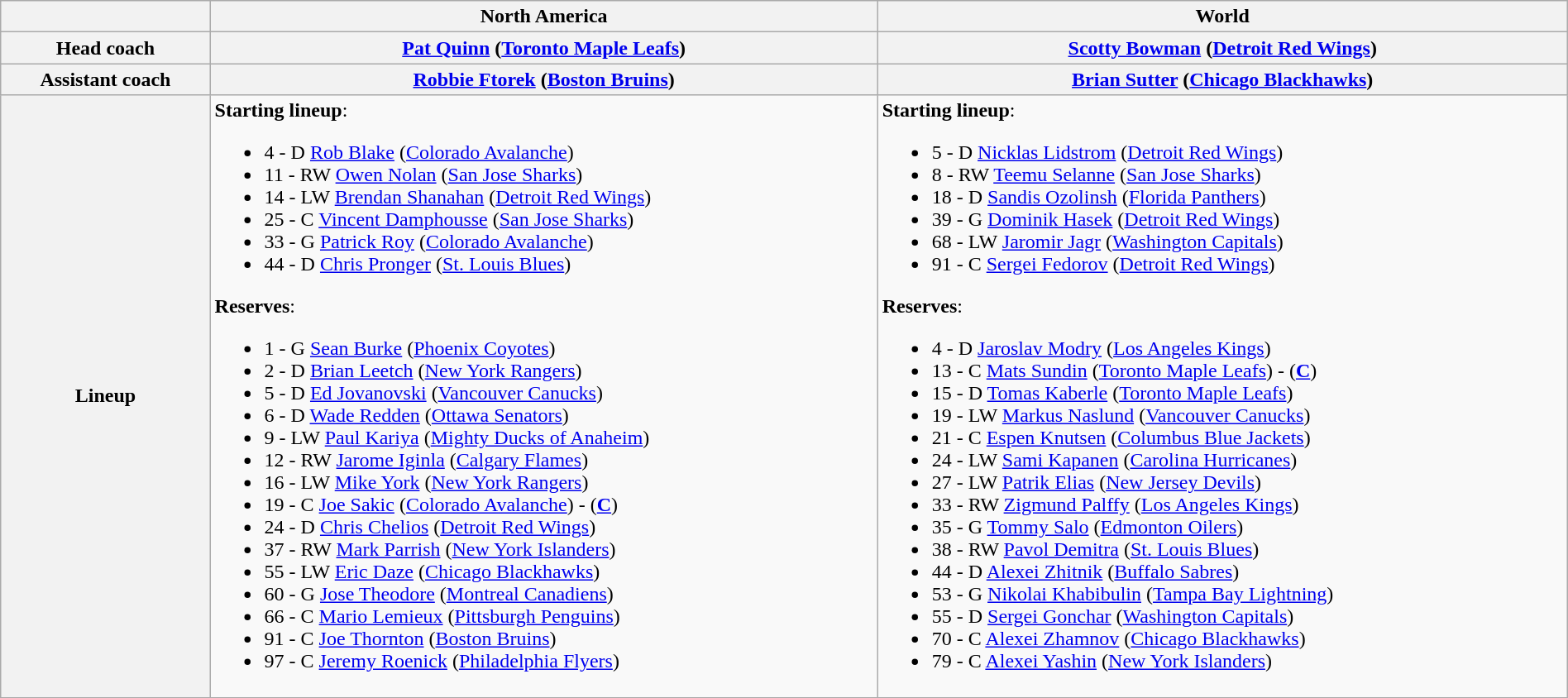<table class="wikitable" style="width:100%">
<tr>
<th></th>
<th>North America</th>
<th>World</th>
</tr>
<tr>
<th>Head coach</th>
<th> <a href='#'>Pat Quinn</a> (<a href='#'>Toronto Maple Leafs</a>)</th>
<th> <a href='#'>Scotty Bowman</a> (<a href='#'>Detroit Red Wings</a>)</th>
</tr>
<tr>
<th>Assistant coach</th>
<th> <a href='#'>Robbie Ftorek</a> (<a href='#'>Boston Bruins</a>)</th>
<th> <a href='#'>Brian Sutter</a> (<a href='#'>Chicago Blackhawks</a>)</th>
</tr>
<tr>
<th>Lineup</th>
<td><strong>Starting lineup</strong>:<br><ul><li>4 -  D <a href='#'>Rob Blake</a> (<a href='#'>Colorado Avalanche</a>)</li><li>11 -  RW <a href='#'>Owen Nolan</a> (<a href='#'>San Jose Sharks</a>)</li><li>14 -  LW <a href='#'>Brendan Shanahan</a> (<a href='#'>Detroit Red Wings</a>)</li><li>25 -  C <a href='#'>Vincent Damphousse</a> (<a href='#'>San Jose Sharks</a>)</li><li>33 -  G <a href='#'>Patrick Roy</a> (<a href='#'>Colorado Avalanche</a>)</li><li>44 -  D <a href='#'>Chris Pronger</a> (<a href='#'>St. Louis Blues</a>)</li></ul><strong>Reserves</strong>:<ul><li>1 -  G <a href='#'>Sean Burke</a> (<a href='#'>Phoenix Coyotes</a>)</li><li>2 -  D <a href='#'>Brian Leetch</a> (<a href='#'>New York Rangers</a>)</li><li>5 -  D <a href='#'>Ed Jovanovski</a> (<a href='#'>Vancouver Canucks</a>)</li><li>6 -  D <a href='#'>Wade Redden</a> (<a href='#'>Ottawa Senators</a>)</li><li>9 -  LW <a href='#'>Paul Kariya</a> (<a href='#'>Mighty Ducks of Anaheim</a>)</li><li>12 -  RW <a href='#'>Jarome Iginla</a> (<a href='#'>Calgary Flames</a>)</li><li>16 -  LW <a href='#'>Mike York</a> (<a href='#'>New York Rangers</a>)</li><li>19 -  C <a href='#'>Joe Sakic</a> (<a href='#'>Colorado Avalanche</a>) - (<strong><a href='#'>C</a></strong>)</li><li>24 -  D <a href='#'>Chris Chelios</a> (<a href='#'>Detroit Red Wings</a>)</li><li>37 -  RW <a href='#'>Mark Parrish</a> (<a href='#'>New York Islanders</a>)</li><li>55 -  LW <a href='#'>Eric Daze</a> (<a href='#'>Chicago Blackhawks</a>)</li><li>60 -  G <a href='#'>Jose Theodore</a> (<a href='#'>Montreal Canadiens</a>)</li><li>66 -  C <a href='#'>Mario Lemieux</a> (<a href='#'>Pittsburgh Penguins</a>)</li><li>91 -  C <a href='#'>Joe Thornton</a> (<a href='#'>Boston Bruins</a>)</li><li>97 -  C <a href='#'>Jeremy Roenick</a> (<a href='#'>Philadelphia Flyers</a>)</li></ul></td>
<td><strong>Starting lineup</strong>:<br><ul><li>5 -  D <a href='#'>Nicklas Lidstrom</a> (<a href='#'>Detroit Red Wings</a>)</li><li>8 -  RW <a href='#'>Teemu Selanne</a> (<a href='#'>San Jose Sharks</a>)</li><li>18 -  D <a href='#'>Sandis Ozolinsh</a> (<a href='#'>Florida Panthers</a>)</li><li>39 -  G <a href='#'>Dominik Hasek</a> (<a href='#'>Detroit Red Wings</a>)</li><li>68 -  LW <a href='#'>Jaromir Jagr</a> (<a href='#'>Washington Capitals</a>)</li><li>91 -  C <a href='#'>Sergei Fedorov</a> (<a href='#'>Detroit Red Wings</a>)</li></ul><strong>Reserves</strong>:<ul><li>4  -  D <a href='#'>Jaroslav Modry</a> (<a href='#'>Los Angeles Kings</a>)</li><li>13 -  C <a href='#'>Mats Sundin</a> (<a href='#'>Toronto Maple Leafs</a>) - (<strong><a href='#'>C</a></strong>)</li><li>15 -  D <a href='#'>Tomas Kaberle</a> (<a href='#'>Toronto Maple Leafs</a>)</li><li>19 -  LW <a href='#'>Markus Naslund</a> (<a href='#'>Vancouver Canucks</a>)</li><li>21 -  C <a href='#'>Espen Knutsen</a> (<a href='#'>Columbus Blue Jackets</a>)</li><li>24 -  LW <a href='#'>Sami Kapanen</a> (<a href='#'>Carolina Hurricanes</a>)</li><li>27 -  LW <a href='#'>Patrik Elias</a> (<a href='#'>New Jersey Devils</a>)</li><li>33 -  RW <a href='#'>Zigmund Palffy</a> (<a href='#'>Los Angeles Kings</a>)</li><li>35 -  G <a href='#'>Tommy Salo</a> (<a href='#'>Edmonton Oilers</a>)</li><li>38 -  RW <a href='#'>Pavol Demitra</a> (<a href='#'>St. Louis Blues</a>)</li><li>44 -  D <a href='#'>Alexei Zhitnik</a> (<a href='#'>Buffalo Sabres</a>)</li><li>53 -  G <a href='#'>Nikolai Khabibulin</a> (<a href='#'>Tampa Bay Lightning</a>)</li><li>55 -  D <a href='#'>Sergei Gonchar</a> (<a href='#'>Washington Capitals</a>)</li><li>70 -  C <a href='#'>Alexei Zhamnov</a> (<a href='#'>Chicago Blackhawks</a>)</li><li>79 -  C <a href='#'>Alexei Yashin</a> (<a href='#'>New York Islanders</a>)</li></ul></td>
</tr>
</table>
